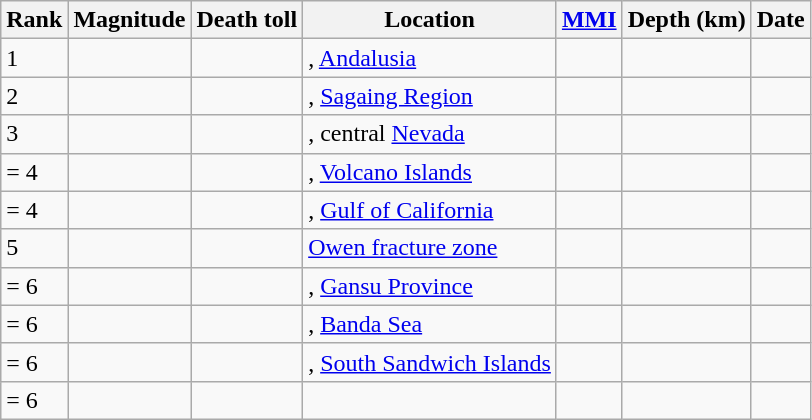<table class="sortable wikitable" style="font-size:100%;">
<tr>
<th>Rank</th>
<th>Magnitude</th>
<th>Death toll</th>
<th>Location</th>
<th><a href='#'>MMI</a></th>
<th>Depth (km)</th>
<th>Date</th>
</tr>
<tr>
<td>1</td>
<td></td>
<td></td>
<td>, <a href='#'>Andalusia</a></td>
<td></td>
<td></td>
<td></td>
</tr>
<tr>
<td>2</td>
<td></td>
<td></td>
<td>, <a href='#'>Sagaing Region</a></td>
<td></td>
<td></td>
<td></td>
</tr>
<tr>
<td>3</td>
<td></td>
<td></td>
<td>, central <a href='#'>Nevada</a></td>
<td></td>
<td></td>
<td></td>
</tr>
<tr>
<td>= 4</td>
<td></td>
<td></td>
<td>, <a href='#'>Volcano Islands</a></td>
<td></td>
<td></td>
<td></td>
</tr>
<tr>
<td>= 4</td>
<td></td>
<td></td>
<td>, <a href='#'>Gulf of California</a></td>
<td></td>
<td></td>
<td></td>
</tr>
<tr>
<td>5</td>
<td></td>
<td></td>
<td><a href='#'>Owen fracture zone</a></td>
<td></td>
<td></td>
<td></td>
</tr>
<tr>
<td>= 6</td>
<td></td>
<td></td>
<td>, <a href='#'>Gansu Province</a></td>
<td></td>
<td></td>
<td></td>
</tr>
<tr>
<td>= 6</td>
<td></td>
<td></td>
<td>, <a href='#'>Banda Sea</a></td>
<td></td>
<td></td>
<td></td>
</tr>
<tr>
<td>= 6</td>
<td></td>
<td></td>
<td>, <a href='#'>South Sandwich Islands</a></td>
<td></td>
<td></td>
<td></td>
</tr>
<tr>
<td>= 6</td>
<td></td>
<td></td>
<td></td>
<td></td>
<td></td>
<td></td>
</tr>
</table>
